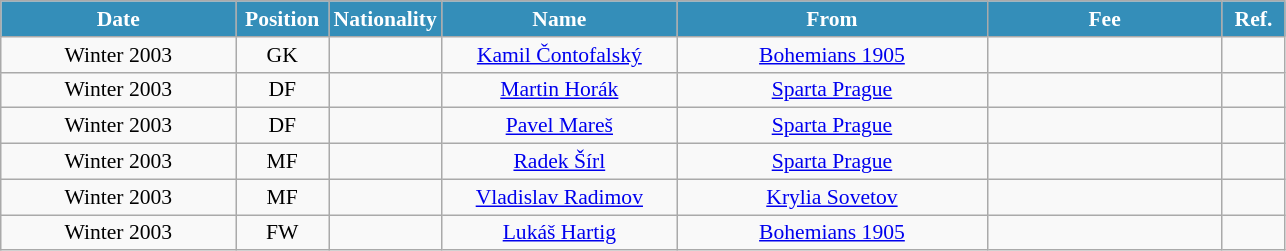<table class="wikitable"  style="text-align:center; font-size:90%; ">
<tr>
<th style="background:#348EB9; color:white; width:150px;">Date</th>
<th style="background:#348EB9; color:white; width:55px;">Position</th>
<th style="background:#348EB9; color:white; width:55px;">Nationality</th>
<th style="background:#348EB9; color:white; width:150px;">Name</th>
<th style="background:#348EB9; color:white; width:200px;">From</th>
<th style="background:#348EB9; color:white; width:150px;">Fee</th>
<th style="background:#348EB9; color:white; width:35px;">Ref.</th>
</tr>
<tr>
<td>Winter 2003</td>
<td>GK</td>
<td></td>
<td><a href='#'>Kamil Čontofalský</a></td>
<td><a href='#'>Bohemians 1905</a></td>
<td></td>
<td></td>
</tr>
<tr>
<td>Winter 2003</td>
<td>DF</td>
<td></td>
<td><a href='#'>Martin Horák</a></td>
<td><a href='#'>Sparta Prague</a></td>
<td></td>
<td></td>
</tr>
<tr>
<td>Winter 2003</td>
<td>DF</td>
<td></td>
<td><a href='#'>Pavel Mareš</a></td>
<td><a href='#'>Sparta Prague</a></td>
<td></td>
<td></td>
</tr>
<tr>
<td>Winter 2003</td>
<td>MF</td>
<td></td>
<td><a href='#'>Radek Šírl</a></td>
<td><a href='#'>Sparta Prague</a></td>
<td></td>
<td></td>
</tr>
<tr>
<td>Winter 2003</td>
<td>MF</td>
<td></td>
<td><a href='#'>Vladislav Radimov</a></td>
<td><a href='#'>Krylia Sovetov</a></td>
<td></td>
<td></td>
</tr>
<tr>
<td>Winter 2003</td>
<td>FW</td>
<td></td>
<td><a href='#'>Lukáš Hartig</a></td>
<td><a href='#'>Bohemians 1905</a></td>
<td></td>
<td></td>
</tr>
</table>
